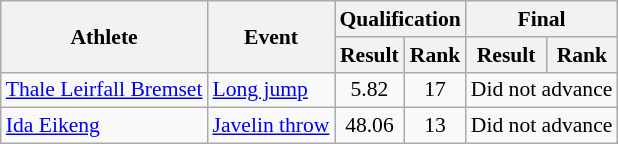<table class="wikitable" style="font-size:90%; text-align:center">
<tr>
<th rowspan="2">Athlete</th>
<th rowspan="2">Event</th>
<th colspan="2">Qualification</th>
<th colspan="2">Final</th>
</tr>
<tr>
<th>Result</th>
<th>Rank</th>
<th>Result</th>
<th>Rank</th>
</tr>
<tr>
<td align="left"><a href='#'>Thale Leirfall Bremset</a></td>
<td align="left"><a href='#'>Long jump</a></td>
<td>5.82</td>
<td>17</td>
<td colspan="2">Did not advance</td>
</tr>
<tr>
<td align="left"><a href='#'>Ida Eikeng</a></td>
<td align="left"><a href='#'>Javelin throw</a></td>
<td>48.06</td>
<td>13</td>
<td colspan="2">Did not advance</td>
</tr>
</table>
